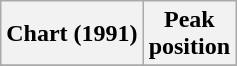<table class="wikitable plainrowheaders" style="text-align:center">
<tr>
<th scope="col">Chart (1991)</th>
<th scope="col">Peak<br>position</th>
</tr>
<tr>
</tr>
</table>
